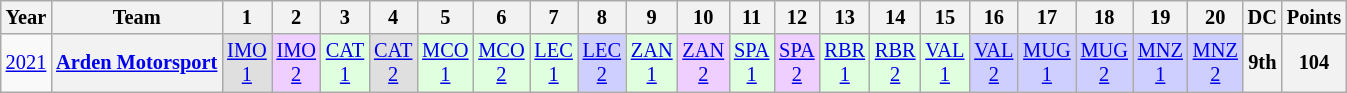<table class="wikitable" style="text-align:center; font-size:85%">
<tr>
<th>Year</th>
<th>Team</th>
<th>1</th>
<th>2</th>
<th>3</th>
<th>4</th>
<th>5</th>
<th>6</th>
<th>7</th>
<th>8</th>
<th>9</th>
<th>10</th>
<th>11</th>
<th>12</th>
<th>13</th>
<th>14</th>
<th>15</th>
<th>16</th>
<th>17</th>
<th>18</th>
<th>19</th>
<th>20</th>
<th>DC</th>
<th>Points</th>
</tr>
<tr>
<td><a href='#'>2021</a></td>
<th nowrap><a href='#'>Arden Motorsport</a></th>
<td style="background:#DFDFDF;"><a href='#'>IMO<br>1</a><br></td>
<td style="background:#EFCFFF;"><a href='#'>IMO<br>2</a><br></td>
<td style="background:#DFFFDF;"><a href='#'>CAT<br>1</a><br></td>
<td style="background:#DFDFDF;"><a href='#'>CAT<br>2</a><br></td>
<td style="background:#DFFFDF;"><a href='#'>MCO<br>1</a><br></td>
<td style="background:#DFFFDF;"><a href='#'>MCO<br>2</a><br></td>
<td style="background:#DFFFDF;"><a href='#'>LEC<br>1</a><br></td>
<td style="background:#CFCFFF;"><a href='#'>LEC<br>2</a><br></td>
<td style="background:#DFFFDF;"><a href='#'>ZAN<br>1</a><br></td>
<td style="background:#EFCFFF;"><a href='#'>ZAN<br>2</a><br></td>
<td style="background:#DFFFDF;"><a href='#'>SPA<br>1</a><br></td>
<td style="background:#EFCFFF;"><a href='#'>SPA<br>2</a><br></td>
<td style="background:#DFFFDF;"><a href='#'>RBR<br>1</a><br></td>
<td style="background:#DFFFDF;"><a href='#'>RBR<br>2</a><br></td>
<td style="background:#DFFFDF;"><a href='#'>VAL<br>1</a><br></td>
<td style="background:#CFCFFF;"><a href='#'>VAL<br>2</a><br></td>
<td style="background:#CFCFFF;"><a href='#'>MUG<br>1</a><br></td>
<td style="background:#CFCFFF;"><a href='#'>MUG<br>2</a><br></td>
<td style="background:#CFCFFF;"><a href='#'>MNZ<br>1</a><br></td>
<td style="background:#CFCFFF;"><a href='#'>MNZ<br>2</a><br></td>
<th>9th</th>
<th>104</th>
</tr>
</table>
